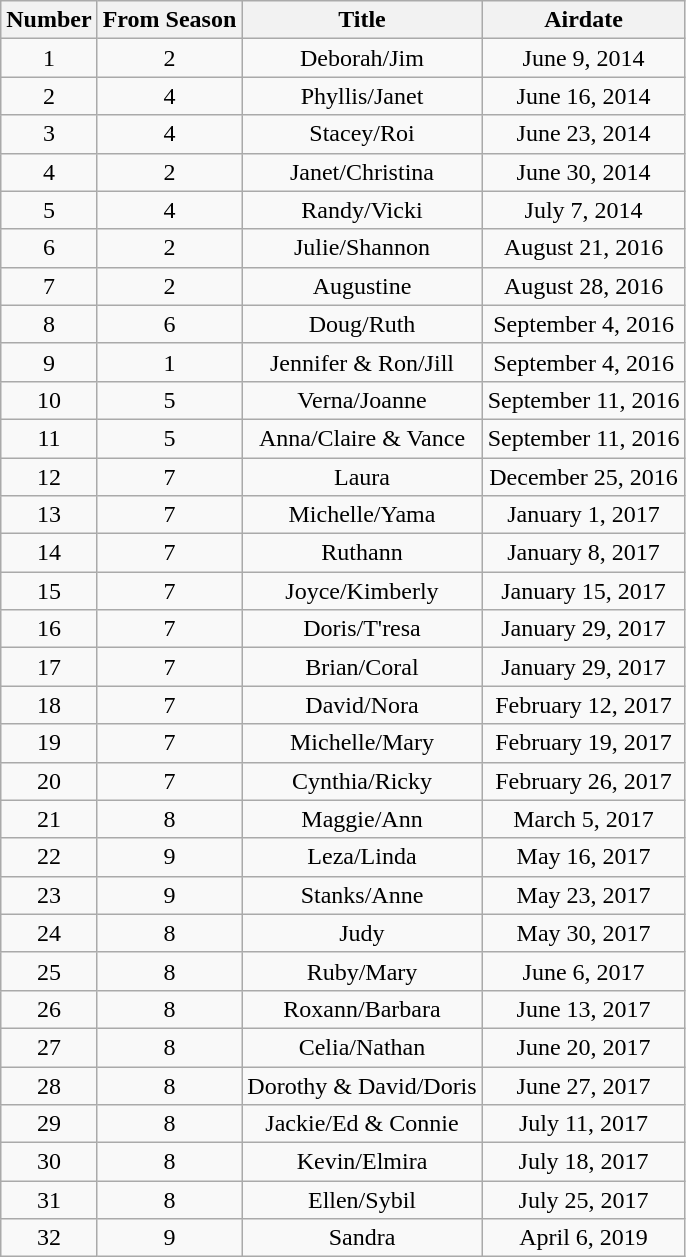<table class="wikitable" style="white-space:nowrap;">
<tr>
<th>Number</th>
<th>From Season</th>
<th>Title</th>
<th>Airdate</th>
</tr>
<tr>
<td style="text-align:center;">1</td>
<td style="text-align:center;">2</td>
<td style="text-align:center;">Deborah/Jim</td>
<td style="text-align:center;">June 9, 2014</td>
</tr>
<tr>
<td style="text-align:center;">2</td>
<td style="text-align:center;">4</td>
<td style="text-align:center;">Phyllis/Janet</td>
<td style="text-align:center;">June 16, 2014</td>
</tr>
<tr>
<td style="text-align:center;">3</td>
<td style="text-align:center;">4</td>
<td style="text-align:center;">Stacey/Roi</td>
<td style="text-align:center;">June 23, 2014</td>
</tr>
<tr>
<td style="text-align:center;">4</td>
<td style="text-align:center;">2</td>
<td style="text-align:center;">Janet/Christina</td>
<td style="text-align:center;">June 30, 2014</td>
</tr>
<tr>
<td style="text-align:center;">5</td>
<td style="text-align:center;">4</td>
<td style="text-align:center;">Randy/Vicki</td>
<td style="text-align:center;">July 7, 2014</td>
</tr>
<tr>
<td style="text-align:center;">6</td>
<td style="text-align:center;">2</td>
<td style="text-align:center;">Julie/Shannon</td>
<td style="text-align:center;">August 21, 2016</td>
</tr>
<tr>
<td style="text-align:center;">7</td>
<td style="text-align:center;">2</td>
<td style="text-align:center;">Augustine</td>
<td style="text-align:center;">August 28, 2016</td>
</tr>
<tr>
<td style="text-align:center;">8</td>
<td style="text-align:center;">6</td>
<td style="text-align:center;">Doug/Ruth</td>
<td style="text-align:center;">September 4, 2016</td>
</tr>
<tr>
<td style="text-align:center;">9</td>
<td style="text-align:center;">1</td>
<td style="text-align:center;">Jennifer & Ron/Jill</td>
<td style="text-align:center;">September 4, 2016</td>
</tr>
<tr>
<td style="text-align:center;">10</td>
<td style="text-align:center;">5</td>
<td style="text-align:center;">Verna/Joanne</td>
<td style="text-align:center;">September 11, 2016</td>
</tr>
<tr>
<td style="text-align:center;">11</td>
<td style="text-align:center;">5</td>
<td style="text-align:center;">Anna/Claire & Vance</td>
<td style="text-align:center;">September 11, 2016</td>
</tr>
<tr>
<td style="text-align:center;">12</td>
<td style="text-align:center;">7</td>
<td style="text-align:center;">Laura</td>
<td style="text-align:center;">December 25, 2016</td>
</tr>
<tr>
<td style="text-align:center;">13</td>
<td style="text-align:center;">7</td>
<td style="text-align:center;">Michelle/Yama</td>
<td style="text-align:center;">January 1, 2017</td>
</tr>
<tr>
<td style="text-align:center;">14</td>
<td style="text-align:center;">7</td>
<td style="text-align:center;">Ruthann</td>
<td style="text-align:center;">January 8, 2017</td>
</tr>
<tr>
<td style="text-align:center;">15</td>
<td style="text-align:center;">7</td>
<td style="text-align:center;">Joyce/Kimberly</td>
<td style="text-align:center;">January 15, 2017</td>
</tr>
<tr>
<td style="text-align:center;">16</td>
<td style="text-align:center;">7</td>
<td style="text-align:center;">Doris/T'resa</td>
<td style="text-align:center;">January 29, 2017</td>
</tr>
<tr>
<td style="text-align:center;">17</td>
<td style="text-align:center;">7</td>
<td style="text-align:center;">Brian/Coral</td>
<td style="text-align:center;">January 29, 2017</td>
</tr>
<tr>
<td style="text-align:center;">18</td>
<td style="text-align:center;">7</td>
<td style="text-align:center;">David/Nora</td>
<td style="text-align:center;">February 12, 2017</td>
</tr>
<tr>
<td style="text-align:center;">19</td>
<td style="text-align:center;">7</td>
<td style="text-align:center;">Michelle/Mary</td>
<td style="text-align:center;">February 19, 2017</td>
</tr>
<tr>
<td style="text-align:center;">20</td>
<td style="text-align:center;">7</td>
<td style="text-align:center;">Cynthia/Ricky</td>
<td style="text-align:center;">February 26, 2017</td>
</tr>
<tr>
<td style="text-align:center;">21</td>
<td style="text-align:center;">8</td>
<td style="text-align:center;">Maggie/Ann</td>
<td style="text-align:center;">March 5, 2017</td>
</tr>
<tr>
<td style="text-align:center;">22</td>
<td style="text-align:center;">9</td>
<td style="text-align:center;">Leza/Linda</td>
<td style="text-align:center;">May 16, 2017</td>
</tr>
<tr>
<td style="text-align:center;">23</td>
<td style="text-align:center;">9</td>
<td style="text-align:center;">Stanks/Anne</td>
<td style="text-align:center;">May 23, 2017</td>
</tr>
<tr>
<td style="text-align:center;">24</td>
<td style="text-align:center;">8</td>
<td style="text-align:center;">Judy</td>
<td style="text-align:center;">May 30, 2017</td>
</tr>
<tr>
<td style="text-align:center;">25</td>
<td style="text-align:center;">8</td>
<td style="text-align:center;">Ruby/Mary</td>
<td style="text-align:center;">June 6, 2017</td>
</tr>
<tr>
<td style="text-align:center;">26</td>
<td style="text-align:center;">8</td>
<td style="text-align:center;">Roxann/Barbara</td>
<td style="text-align:center;">June 13, 2017</td>
</tr>
<tr>
<td style="text-align:center;">27</td>
<td style="text-align:center;">8</td>
<td style="text-align:center;">Celia/Nathan</td>
<td style="text-align:center;">June 20, 2017</td>
</tr>
<tr>
<td style="text-align:center;">28</td>
<td style="text-align:center;">8</td>
<td style="text-align:center;">Dorothy & David/Doris</td>
<td style="text-align:center;">June 27, 2017</td>
</tr>
<tr>
<td style="text-align:center;">29</td>
<td style="text-align:center;">8</td>
<td style="text-align:center;">Jackie/Ed & Connie</td>
<td style="text-align:center;">July 11, 2017</td>
</tr>
<tr>
<td style="text-align:center;">30</td>
<td style="text-align:center;">8</td>
<td style="text-align:center;">Kevin/Elmira</td>
<td style="text-align:center;">July 18, 2017</td>
</tr>
<tr>
<td style="text-align:center;">31</td>
<td style="text-align:center;">8</td>
<td style="text-align:center;">Ellen/Sybil</td>
<td style="text-align:center;">July 25, 2017</td>
</tr>
<tr>
<td style="text-align:center;">32</td>
<td style="text-align:center;">9</td>
<td style="text-align:center;">Sandra</td>
<td style="text-align:center;">April 6, 2019</td>
</tr>
</table>
